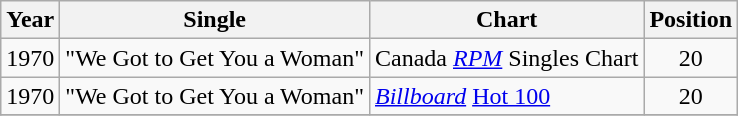<table class="wikitable">
<tr>
<th align="left">Year</th>
<th align="left">Single</th>
<th align="left">Chart</th>
<th align="left">Position</th>
</tr>
<tr>
<td>1970</td>
<td>"We Got to Get You a Woman"</td>
<td>Canada <em><a href='#'>RPM</a></em> Singles Chart</td>
<td align="center">20</td>
</tr>
<tr>
<td>1970</td>
<td>"We Got to Get You a Woman"</td>
<td><em><a href='#'>Billboard</a></em> <a href='#'>Hot 100</a></td>
<td align="center">20</td>
</tr>
<tr>
</tr>
</table>
